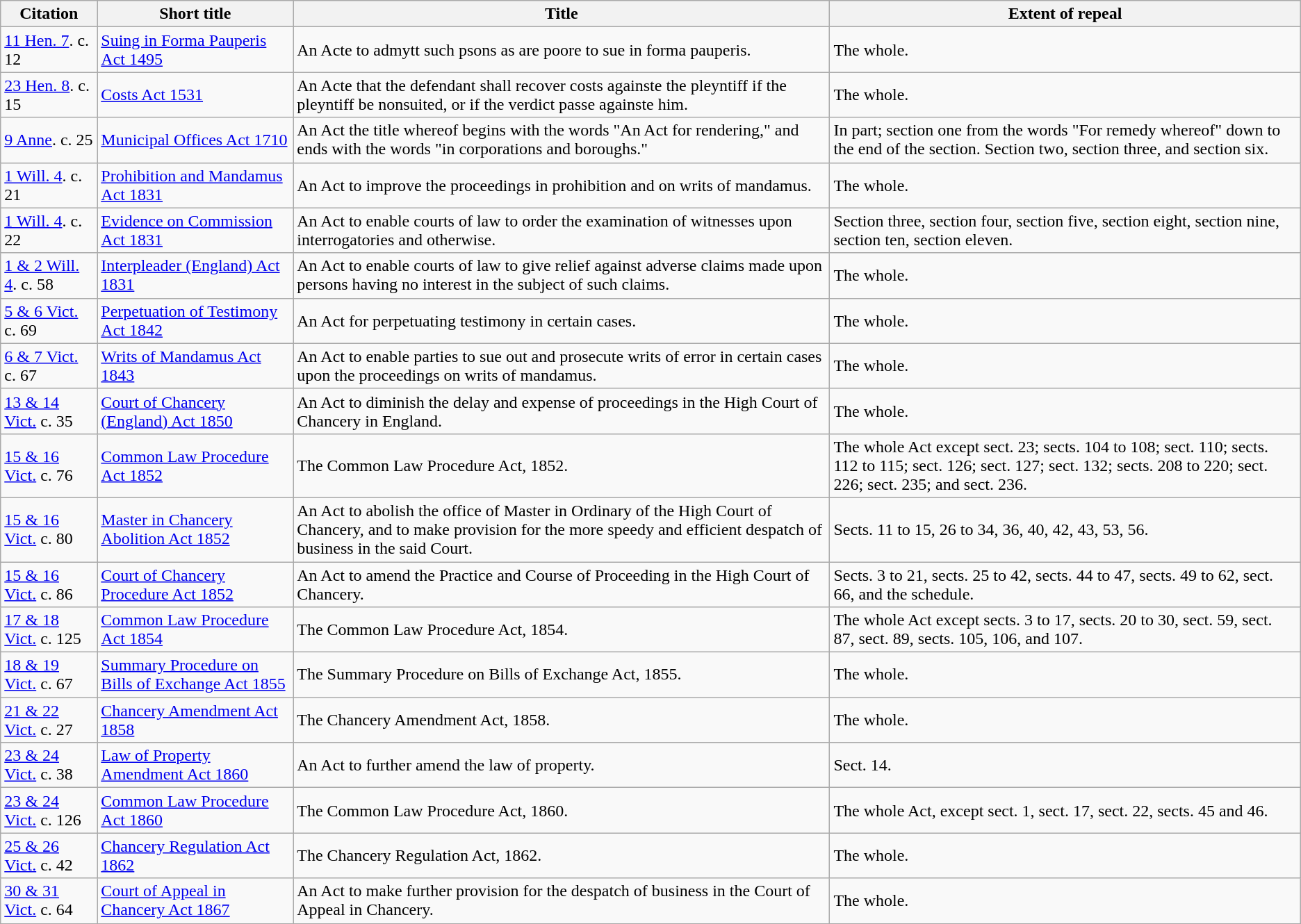<table class="wikitable">
<tr>
<th>Citation</th>
<th>Short title</th>
<th>Title</th>
<th>Extent of repeal</th>
</tr>
<tr>
<td><a href='#'>11 Hen. 7</a>. c. 12</td>
<td><a href='#'>Suing in Forma Pauperis Act 1495</a></td>
<td>An Acte to admytt such psons as are poore to sue in forma pauperis.</td>
<td>The whole.</td>
</tr>
<tr>
<td><a href='#'>23 Hen. 8</a>. c. 15</td>
<td><a href='#'>Costs Act 1531</a></td>
<td>An Acte that the defendant shall recover costs againste the pleyntiff if the pleyntiff be nonsuited, or if the verdict passe againste him.</td>
<td>The whole.</td>
</tr>
<tr>
<td><a href='#'>9 Anne</a>. c. 25</td>
<td><a href='#'>Municipal Offices Act 1710</a></td>
<td>An Act the title whereof begins with the words "An Act for rendering," and ends with the words "in corporations and boroughs."</td>
<td>In part; section one from the words "For remedy whereof" down to the end of the section. Section two, section three, and section six.</td>
</tr>
<tr>
<td><a href='#'>1 Will. 4</a>. c. 21</td>
<td><a href='#'>Prohibition and Mandamus Act 1831</a></td>
<td>An Act to improve the proceedings in prohibition and on writs of mandamus.</td>
<td>The whole.</td>
</tr>
<tr>
<td><a href='#'>1 Will. 4</a>. c. 22</td>
<td><a href='#'>Evidence on Commission Act 1831</a></td>
<td>An Act to enable courts of law to order the examination of witnesses upon interrogatories and otherwise.</td>
<td>Section three, section four, section five, section eight, section nine, section ten, section eleven.</td>
</tr>
<tr>
<td><a href='#'>1 & 2 Will. 4</a>. c. 58</td>
<td><a href='#'>Interpleader (England) Act 1831</a></td>
<td>An Act to enable courts of law to give relief against adverse claims made upon persons having no interest in the subject of such claims.</td>
<td>The whole.</td>
</tr>
<tr>
<td><a href='#'>5 & 6 Vict.</a> c. 69</td>
<td><a href='#'>Perpetuation of Testimony Act 1842</a></td>
<td>An Act for perpetuating testimony in certain cases.</td>
<td>The whole.</td>
</tr>
<tr>
<td><a href='#'>6 & 7 Vict.</a> c. 67</td>
<td><a href='#'>Writs of Mandamus Act 1843</a></td>
<td>An Act to enable parties to sue out and prosecute writs of error in certain cases upon the proceedings on writs of mandamus.</td>
<td>The whole.</td>
</tr>
<tr>
<td><a href='#'>13 & 14 Vict.</a> c. 35</td>
<td><a href='#'>Court of Chancery (England) Act 1850</a></td>
<td>An Act to diminish the delay and expense of proceedings in the High Court of Chancery in England.</td>
<td>The whole.</td>
</tr>
<tr>
<td><a href='#'>15 & 16 Vict.</a> c. 76</td>
<td><a href='#'>Common Law Procedure Act 1852</a></td>
<td>The Common Law Procedure Act, 1852.</td>
<td>The whole Act except sect. 23; sects. 104 to 108; sect. 110; sects. 112 to 115; sect. 126; sect. 127; sect. 132; sects. 208 to 220; sect. 226; sect. 235; and sect. 236.</td>
</tr>
<tr>
<td><a href='#'>15 & 16 Vict.</a> c. 80</td>
<td><a href='#'>Master in Chancery Abolition Act 1852</a></td>
<td>An Act to abolish the office of Master in Ordinary of the High Court of Chancery, and to make provision for the more speedy and efficient despatch of business in the said Court.</td>
<td>Sects. 11 to 15, 26 to 34, 36, 40, 42, 43, 53, 56.</td>
</tr>
<tr>
<td><a href='#'>15 & 16 Vict.</a> c. 86</td>
<td><a href='#'>Court of Chancery Procedure Act 1852</a></td>
<td>An Act to amend the Practice and Course of Proceeding in the High Court of Chancery.</td>
<td>Sects. 3 to 21, sects. 25 to 42, sects. 44 to 47, sects. 49 to 62, sect. 66, and the schedule.</td>
</tr>
<tr>
<td><a href='#'>17 & 18 Vict.</a> c. 125</td>
<td><a href='#'>Common Law Procedure Act 1854</a></td>
<td>The Common Law Procedure Act, 1854.</td>
<td>The whole Act except sects. 3 to 17, sects. 20 to 30, sect. 59, sect. 87, sect. 89, sects. 105, 106, and 107.</td>
</tr>
<tr>
<td><a href='#'>18 & 19 Vict.</a> c. 67</td>
<td><a href='#'>Summary Procedure on Bills of Exchange Act 1855</a></td>
<td>The Summary Procedure on Bills of Exchange Act, 1855.</td>
<td>The whole.</td>
</tr>
<tr>
<td><a href='#'>21 & 22 Vict.</a> c. 27</td>
<td><a href='#'>Chancery Amendment Act 1858</a></td>
<td>The Chancery Amendment Act, 1858.</td>
<td>The whole.</td>
</tr>
<tr>
<td><a href='#'>23 & 24 Vict.</a> c. 38</td>
<td><a href='#'>Law of Property Amendment Act 1860</a></td>
<td>An Act to further amend the law of property.</td>
<td>Sect. 14.</td>
</tr>
<tr>
<td><a href='#'>23 & 24 Vict.</a> c. 126</td>
<td><a href='#'>Common Law Procedure Act 1860</a></td>
<td>The Common Law Procedure Act, 1860.</td>
<td>The whole Act, except sect. 1, sect. 17, sect. 22, sects. 45 and 46.</td>
</tr>
<tr>
<td><a href='#'>25 & 26 Vict.</a> c. 42</td>
<td><a href='#'>Chancery Regulation Act 1862</a></td>
<td>The Chancery Regulation Act, 1862.</td>
<td>The whole.</td>
</tr>
<tr>
<td><a href='#'>30 & 31 Vict.</a> c. 64</td>
<td><a href='#'>Court of Appeal in Chancery Act 1867</a></td>
<td>An Act to make further provision for the despatch of business in the Court of Appeal in Chancery.</td>
<td>The whole.</td>
</tr>
</table>
